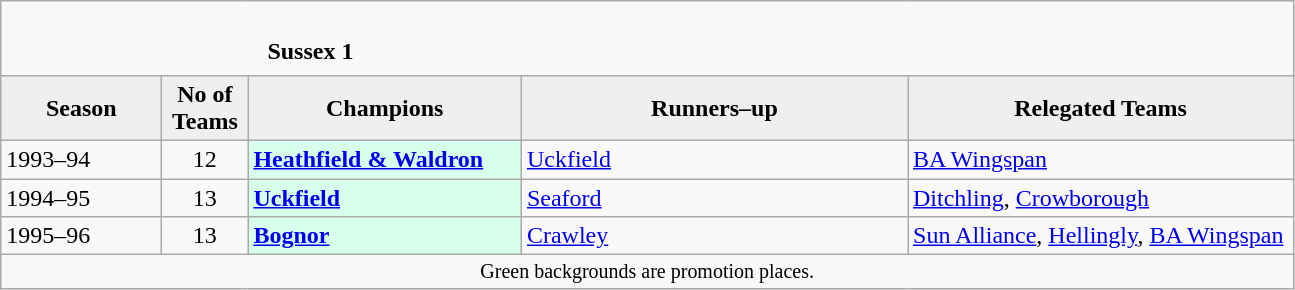<table class="wikitable" style="text-align: left;">
<tr>
<td colspan="11" cellpadding="0" cellspacing="0"><br><table border="0" style="width:100%;" cellpadding="0" cellspacing="0">
<tr>
<td style="width:20%; border:0;"></td>
<td style="border:0;"><strong>Sussex 1</strong></td>
<td style="width:20%; border:0;"></td>
</tr>
</table>
</td>
</tr>
<tr>
<th style="background:#efefef; width:100px;">Season</th>
<th style="background:#efefef; width:50px;">No of Teams</th>
<th style="background:#efefef; width:175px;">Champions</th>
<th style="background:#efefef; width:250px;">Runners–up</th>
<th style="background:#efefef; width:250px;">Relegated Teams</th>
</tr>
<tr align=left>
<td>1993–94</td>
<td style="text-align: center;">12</td>
<td style="background:#d8ffeb;"><strong><a href='#'>Heathfield & Waldron</a></strong></td>
<td><a href='#'>Uckfield</a></td>
<td><a href='#'>BA Wingspan</a></td>
</tr>
<tr>
<td>1994–95</td>
<td style="text-align: center;">13</td>
<td style="background:#d8ffeb;"><strong><a href='#'>Uckfield</a></strong></td>
<td><a href='#'>Seaford</a></td>
<td><a href='#'>Ditchling</a>, <a href='#'>Crowborough</a></td>
</tr>
<tr>
<td>1995–96</td>
<td style="text-align: center;">13</td>
<td style="background:#d8ffeb;"><strong><a href='#'>Bognor</a></strong></td>
<td><a href='#'>Crawley</a></td>
<td><a href='#'>Sun Alliance</a>, <a href='#'>Hellingly</a>, <a href='#'>BA Wingspan</a></td>
</tr>
<tr>
<td colspan="15"  style="border:0; font-size:smaller; text-align:center;">Green backgrounds are promotion places.</td>
</tr>
</table>
